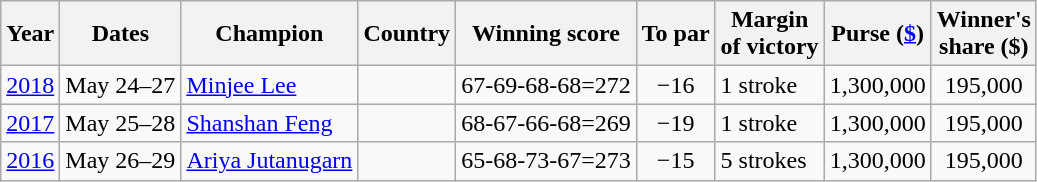<table class="wikitable">
<tr>
<th>Year</th>
<th>Dates</th>
<th>Champion</th>
<th>Country</th>
<th>Winning score</th>
<th>To par</th>
<th>Margin<br>of victory</th>
<th>Purse (<a href='#'>$</a>)</th>
<th>Winner's<br>share ($)</th>
</tr>
<tr>
<td><a href='#'>2018</a></td>
<td>May 24–27</td>
<td><a href='#'>Minjee Lee</a></td>
<td></td>
<td align=right>67-69-68-68=272</td>
<td align=center>−16</td>
<td>1 stroke</td>
<td align=center>1,300,000</td>
<td align=center>195,000</td>
</tr>
<tr>
<td><a href='#'>2017</a></td>
<td>May 25–28</td>
<td><a href='#'>Shanshan Feng</a></td>
<td></td>
<td align=right>68-67-66-68=269</td>
<td align=center>−19</td>
<td>1 stroke</td>
<td align=center>1,300,000</td>
<td align=center>195,000</td>
</tr>
<tr>
<td><a href='#'>2016</a></td>
<td>May 26–29</td>
<td><a href='#'>Ariya Jutanugarn</a></td>
<td></td>
<td align=right>65-68-73-67=273</td>
<td align=center>−15</td>
<td>5 strokes</td>
<td align=center>1,300,000</td>
<td align=center>195,000</td>
</tr>
</table>
